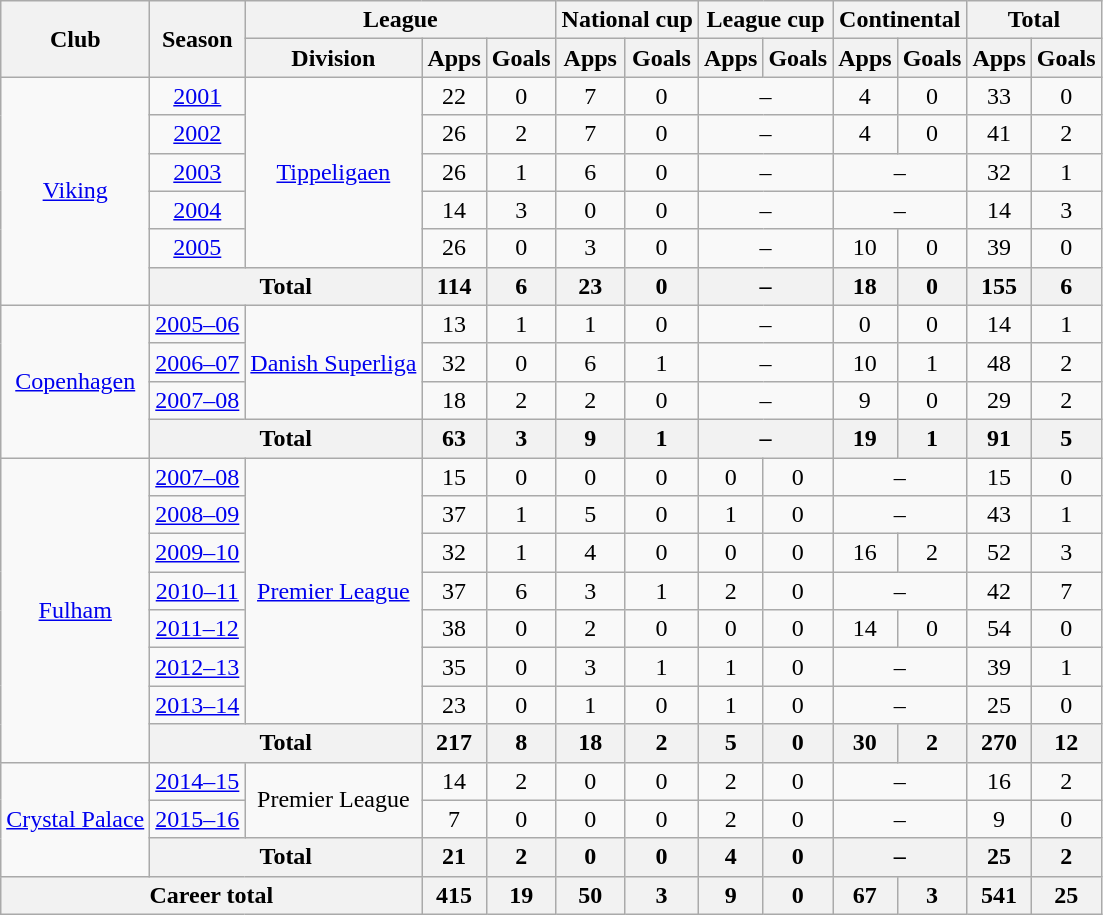<table class="wikitable" style="text-align:center">
<tr>
<th rowspan="2">Club</th>
<th rowspan="2">Season</th>
<th colspan="3">League</th>
<th colspan="2">National cup</th>
<th colspan="2">League cup</th>
<th colspan="2">Continental</th>
<th colspan="2">Total</th>
</tr>
<tr>
<th>Division</th>
<th>Apps</th>
<th>Goals</th>
<th>Apps</th>
<th>Goals</th>
<th>Apps</th>
<th>Goals</th>
<th>Apps</th>
<th>Goals</th>
<th>Apps</th>
<th>Goals</th>
</tr>
<tr>
<td rowspan="6"><a href='#'>Viking</a></td>
<td><a href='#'>2001</a></td>
<td rowspan="5"><a href='#'>Tippeligaen</a></td>
<td>22</td>
<td>0</td>
<td>7</td>
<td>0</td>
<td colspan="2">–</td>
<td>4</td>
<td>0</td>
<td>33</td>
<td>0</td>
</tr>
<tr>
<td><a href='#'>2002</a></td>
<td>26</td>
<td>2</td>
<td>7</td>
<td>0</td>
<td colspan="2">–</td>
<td>4</td>
<td>0</td>
<td>41</td>
<td>2</td>
</tr>
<tr>
<td><a href='#'>2003</a></td>
<td>26</td>
<td>1</td>
<td>6</td>
<td>0</td>
<td colspan="2">–</td>
<td colspan="2">–</td>
<td>32</td>
<td>1</td>
</tr>
<tr>
<td><a href='#'>2004</a></td>
<td>14</td>
<td>3</td>
<td>0</td>
<td>0</td>
<td colspan="2">–</td>
<td colspan="2">–</td>
<td>14</td>
<td>3</td>
</tr>
<tr>
<td><a href='#'>2005</a></td>
<td>26</td>
<td>0</td>
<td>3</td>
<td>0</td>
<td colspan="2">–</td>
<td>10</td>
<td>0</td>
<td>39</td>
<td>0</td>
</tr>
<tr>
<th colspan="2">Total</th>
<th>114</th>
<th>6</th>
<th>23</th>
<th>0</th>
<th colspan="2">–</th>
<th>18</th>
<th>0</th>
<th>155</th>
<th>6</th>
</tr>
<tr>
<td rowspan="4"><a href='#'>Copenhagen</a></td>
<td><a href='#'>2005–06</a></td>
<td rowspan="3"><a href='#'>Danish Superliga</a></td>
<td>13</td>
<td>1</td>
<td>1</td>
<td>0</td>
<td colspan="2">–</td>
<td>0</td>
<td>0</td>
<td>14</td>
<td>1</td>
</tr>
<tr>
<td><a href='#'>2006–07</a></td>
<td>32</td>
<td>0</td>
<td>6</td>
<td>1</td>
<td colspan="2">–</td>
<td>10</td>
<td>1</td>
<td>48</td>
<td>2</td>
</tr>
<tr>
<td><a href='#'>2007–08</a></td>
<td>18</td>
<td>2</td>
<td>2</td>
<td>0</td>
<td colspan="2">–</td>
<td>9</td>
<td>0</td>
<td>29</td>
<td>2</td>
</tr>
<tr>
<th colspan="2">Total</th>
<th>63</th>
<th>3</th>
<th>9</th>
<th>1</th>
<th colspan="2">–</th>
<th>19</th>
<th>1</th>
<th>91</th>
<th>5</th>
</tr>
<tr>
<td rowspan="8"><a href='#'>Fulham</a></td>
<td><a href='#'>2007–08</a></td>
<td rowspan="7"><a href='#'>Premier League</a></td>
<td>15</td>
<td>0</td>
<td>0</td>
<td>0</td>
<td>0</td>
<td>0</td>
<td colspan="2">–</td>
<td>15</td>
<td>0</td>
</tr>
<tr>
<td><a href='#'>2008–09</a></td>
<td>37</td>
<td>1</td>
<td>5</td>
<td>0</td>
<td>1</td>
<td>0</td>
<td colspan="2">–</td>
<td>43</td>
<td>1</td>
</tr>
<tr>
<td><a href='#'>2009–10</a></td>
<td>32</td>
<td>1</td>
<td>4</td>
<td>0</td>
<td>0</td>
<td>0</td>
<td>16</td>
<td>2</td>
<td>52</td>
<td>3</td>
</tr>
<tr>
<td><a href='#'>2010–11</a></td>
<td>37</td>
<td>6</td>
<td>3</td>
<td>1</td>
<td>2</td>
<td>0</td>
<td colspan="2">–</td>
<td>42</td>
<td>7</td>
</tr>
<tr>
<td><a href='#'>2011–12</a></td>
<td>38</td>
<td>0</td>
<td>2</td>
<td>0</td>
<td>0</td>
<td>0</td>
<td>14</td>
<td>0</td>
<td>54</td>
<td>0</td>
</tr>
<tr>
<td><a href='#'>2012–13</a></td>
<td>35</td>
<td>0</td>
<td>3</td>
<td>1</td>
<td>1</td>
<td>0</td>
<td colspan="2">–</td>
<td>39</td>
<td>1</td>
</tr>
<tr>
<td><a href='#'>2013–14</a></td>
<td>23</td>
<td>0</td>
<td>1</td>
<td>0</td>
<td>1</td>
<td>0</td>
<td colspan="2">–</td>
<td>25</td>
<td>0</td>
</tr>
<tr>
<th colspan="2">Total</th>
<th>217</th>
<th>8</th>
<th>18</th>
<th>2</th>
<th>5</th>
<th>0</th>
<th>30</th>
<th>2</th>
<th>270</th>
<th>12</th>
</tr>
<tr>
<td rowspan="3"><a href='#'>Crystal Palace</a></td>
<td><a href='#'>2014–15</a></td>
<td rowspan="2">Premier League</td>
<td>14</td>
<td>2</td>
<td>0</td>
<td>0</td>
<td>2</td>
<td>0</td>
<td colspan="2">–</td>
<td>16</td>
<td>2</td>
</tr>
<tr>
<td><a href='#'>2015–16</a></td>
<td>7</td>
<td>0</td>
<td>0</td>
<td>0</td>
<td>2</td>
<td>0</td>
<td colspan="2">–</td>
<td>9</td>
<td>0</td>
</tr>
<tr>
<th colspan="2">Total</th>
<th>21</th>
<th>2</th>
<th>0</th>
<th>0</th>
<th>4</th>
<th>0</th>
<th colspan="2">–</th>
<th>25</th>
<th>2</th>
</tr>
<tr>
<th colspan="3">Career total</th>
<th>415</th>
<th>19</th>
<th>50</th>
<th>3</th>
<th>9</th>
<th>0</th>
<th>67</th>
<th>3</th>
<th>541</th>
<th>25</th>
</tr>
</table>
